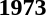<table>
<tr>
<td><strong>1973</strong><br></td>
</tr>
</table>
